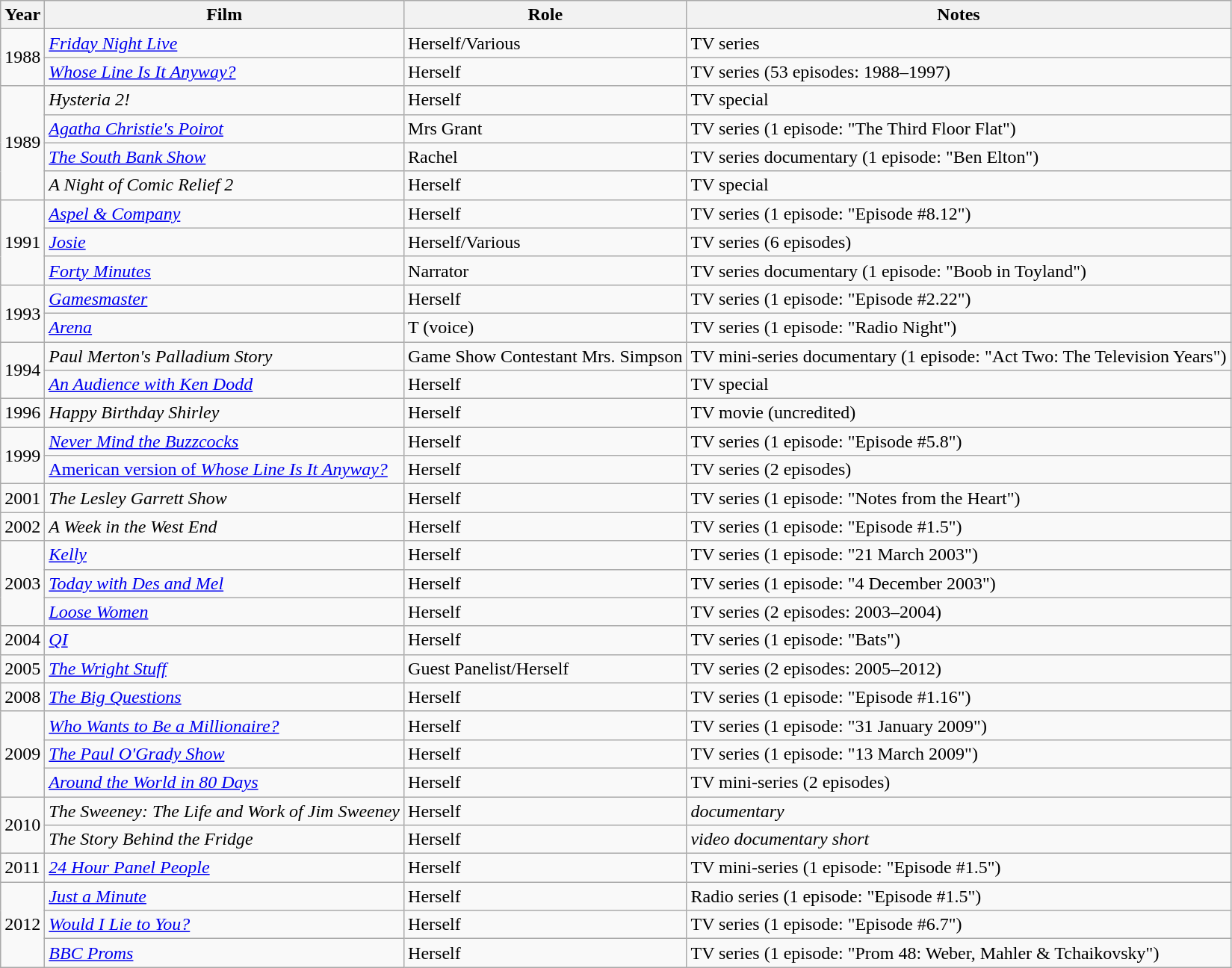<table class="wikitable">
<tr>
<th>Year</th>
<th>Film</th>
<th>Role</th>
<th>Notes</th>
</tr>
<tr>
<td rowspan="2">1988</td>
<td><a href='#'><em>Friday Night Live</em></a></td>
<td>Herself/Various</td>
<td>TV series</td>
</tr>
<tr>
<td><em><a href='#'>Whose Line Is It Anyway?</a></em></td>
<td>Herself</td>
<td>TV series (53 episodes: 1988–1997)</td>
</tr>
<tr>
<td rowspan="4">1989</td>
<td><em>Hysteria 2!</em></td>
<td>Herself</td>
<td>TV special</td>
</tr>
<tr>
<td><em><a href='#'>Agatha Christie's Poirot</a></em></td>
<td>Mrs Grant</td>
<td>TV series (1 episode: "The Third Floor Flat")</td>
</tr>
<tr>
<td><em><a href='#'>The South Bank Show</a></em></td>
<td>Rachel</td>
<td>TV series documentary (1 episode: "Ben Elton")</td>
</tr>
<tr>
<td><em>A Night of Comic Relief 2</em></td>
<td>Herself</td>
<td>TV special</td>
</tr>
<tr>
<td rowspan="3">1991</td>
<td><a href='#'><em>Aspel & Company</em></a></td>
<td>Herself</td>
<td>TV series (1 episode: "Episode #8.12")</td>
</tr>
<tr>
<td><a href='#'><em>Josie</em></a></td>
<td>Herself/Various</td>
<td>TV series (6 episodes)</td>
</tr>
<tr>
<td><em><a href='#'>Forty Minutes</a></em></td>
<td>Narrator</td>
<td>TV series documentary (1 episode: "Boob in Toyland")</td>
</tr>
<tr>
<td rowspan="2">1993</td>
<td><a href='#'><em>Gamesmaster</em></a></td>
<td>Herself</td>
<td>TV series (1 episode: "Episode #2.22")</td>
</tr>
<tr>
<td><a href='#'><em>Arena</em></a></td>
<td>T (voice)</td>
<td>TV series (1 episode: "Radio Night")</td>
</tr>
<tr>
<td rowspan="2">1994</td>
<td><em>Paul Merton's Palladium Story</em></td>
<td>Game Show Contestant Mrs. Simpson</td>
<td>TV mini-series documentary (1 episode: "Act Two: The Television Years")</td>
</tr>
<tr>
<td><a href='#'><em>An Audience with Ken Dodd</em></a></td>
<td>Herself</td>
<td>TV special</td>
</tr>
<tr>
<td rowspan="1">1996</td>
<td><em>Happy Birthday Shirley</em></td>
<td>Herself</td>
<td>TV movie (uncredited)</td>
</tr>
<tr>
<td rowspan="2">1999</td>
<td><em><a href='#'>Never Mind the Buzzcocks</a></em></td>
<td>Herself</td>
<td>TV series (1 episode: "Episode #5.8")</td>
</tr>
<tr>
<td><a href='#'>American version of <em>Whose Line Is It Anyway?</em></a></td>
<td>Herself</td>
<td>TV series (2 episodes)</td>
</tr>
<tr>
<td rowspan="1">2001</td>
<td><em>The Lesley Garrett Show</em></td>
<td>Herself</td>
<td>TV series (1 episode: "Notes from the Heart")</td>
</tr>
<tr>
<td rowspan="1">2002</td>
<td><em>A Week in the West End</em></td>
<td>Herself</td>
<td>TV series (1 episode: "Episode #1.5")</td>
</tr>
<tr>
<td rowspan="3">2003</td>
<td><a href='#'><em>Kelly</em></a></td>
<td>Herself</td>
<td>TV series (1 episode: "21 March 2003")</td>
</tr>
<tr>
<td><em><a href='#'>Today with Des and Mel</a></em></td>
<td>Herself</td>
<td>TV series (1 episode: "4 December 2003")</td>
</tr>
<tr>
<td><em><a href='#'>Loose Women</a></em></td>
<td>Herself</td>
<td>TV series (2 episodes: 2003–2004)</td>
</tr>
<tr>
<td rowspan="1">2004</td>
<td><em><a href='#'>QI</a></em></td>
<td>Herself</td>
<td>TV series (1 episode: "Bats")</td>
</tr>
<tr>
<td rowspan="1">2005</td>
<td><em><a href='#'>The Wright Stuff</a></em></td>
<td>Guest Panelist/Herself</td>
<td>TV series (2 episodes: 2005–2012)</td>
</tr>
<tr>
<td rowspan="1">2008</td>
<td><em><a href='#'>The Big Questions</a></em></td>
<td>Herself</td>
<td>TV series (1 episode: "Episode #1.16")</td>
</tr>
<tr>
<td rowspan="3">2009</td>
<td><em><a href='#'>Who Wants to Be a Millionaire?</a></em></td>
<td>Herself</td>
<td>TV series (1 episode: "31 January 2009")</td>
</tr>
<tr>
<td><em><a href='#'>The Paul O'Grady Show</a></em></td>
<td>Herself</td>
<td>TV series (1 episode: "13 March 2009")</td>
</tr>
<tr>
<td><a href='#'><em>Around the World in 80 Days</em></a></td>
<td>Herself</td>
<td>TV mini-series (2 episodes)</td>
</tr>
<tr>
<td rowspan="2">2010</td>
<td><em>The Sweeney: The Life and Work of Jim Sweeney</em></td>
<td>Herself</td>
<td><em>documentary</em></td>
</tr>
<tr>
<td><em>The Story Behind the Fridge</em></td>
<td>Herself</td>
<td><em>video documentary short</em></td>
</tr>
<tr>
<td rowspan="1">2011</td>
<td><a href='#'><em>24 Hour Panel People</em></a></td>
<td>Herself</td>
<td>TV mini-series (1 episode: "Episode #1.5")</td>
</tr>
<tr>
<td rowspan="3">2012</td>
<td><em><a href='#'>Just a Minute</a></em></td>
<td>Herself</td>
<td>Radio series (1 episode: "Episode #1.5")</td>
</tr>
<tr>
<td><em><a href='#'>Would I Lie to You?</a></em></td>
<td>Herself</td>
<td>TV series (1 episode: "Episode #6.7")</td>
</tr>
<tr>
<td><em><a href='#'>BBC Proms</a></em></td>
<td>Herself</td>
<td>TV series (1 episode: "Prom 48: Weber, Mahler & Tchaikovsky")</td>
</tr>
</table>
